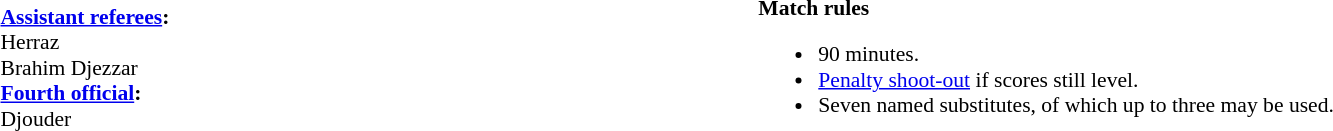<table width=100% style="font-size:90%">
<tr>
<td><br><strong><a href='#'>Assistant referees</a>:</strong>
<br>Herraz
<br>Brahim Djezzar
<br><strong><a href='#'>Fourth official</a>:</strong>
<br>Djouder</td>
<td style="width:60%; vertical-align:top;"><br><strong>Match rules</strong><ul><li>90 minutes.</li><li><a href='#'>Penalty shoot-out</a> if scores still level.</li><li>Seven named substitutes, of which up to three may be used.</li></ul></td>
</tr>
</table>
